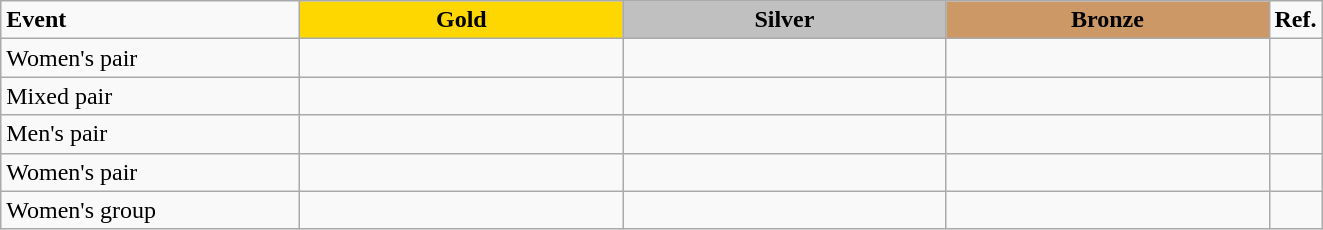<table class="wikitable">
<tr>
<td style="width:12em;"><strong>Event</strong></td>
<td style="text-align:center; background:gold; width:13em;"><strong>Gold</strong></td>
<td style="text-align:center; background:silver; width:13em;"><strong>Silver</strong></td>
<td style="text-align:center; background:#c96; width:13em;"><strong>Bronze</strong></td>
<td style="width:1em;"><strong>Ref.</strong></td>
</tr>
<tr>
<td>Women's pair</td>
<td></td>
<td></td>
<td></td>
<td></td>
</tr>
<tr>
<td>Mixed pair</td>
<td></td>
<td></td>
<td></td>
<td></td>
</tr>
<tr>
<td>Men's pair</td>
<td></td>
<td></td>
<td></td>
<td></td>
</tr>
<tr>
<td>Women's pair</td>
<td></td>
<td></td>
<td></td>
<td></td>
</tr>
<tr>
<td>Women's group</td>
<td></td>
<td></td>
<td></td>
<td></td>
</tr>
</table>
